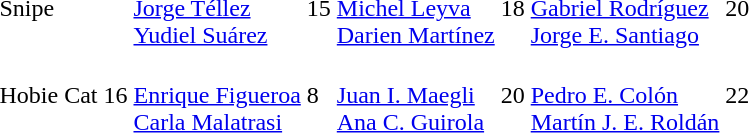<table>
<tr>
<td>Snipe</td>
<td><br><a href='#'>Jorge Téllez</a><br><a href='#'>Yudiel Suárez</a></td>
<td>15</td>
<td><br><a href='#'>Michel Leyva</a><br><a href='#'>Darien Martínez</a></td>
<td>18</td>
<td><br><a href='#'>Gabriel Rodríguez</a><br><a href='#'>Jorge E. Santiago</a></td>
<td>20</td>
</tr>
<tr>
<td>Hobie Cat 16</td>
<td><br><a href='#'>Enrique Figueroa</a><br><a href='#'>Carla Malatrasi</a></td>
<td>8</td>
<td><br><a href='#'>Juan I. Maegli</a><br><a href='#'>Ana C. Guirola</a></td>
<td>20</td>
<td><br><a href='#'>Pedro E. Colón</a><br><a href='#'>Martín J. E. Roldán</a></td>
<td>22</td>
</tr>
</table>
